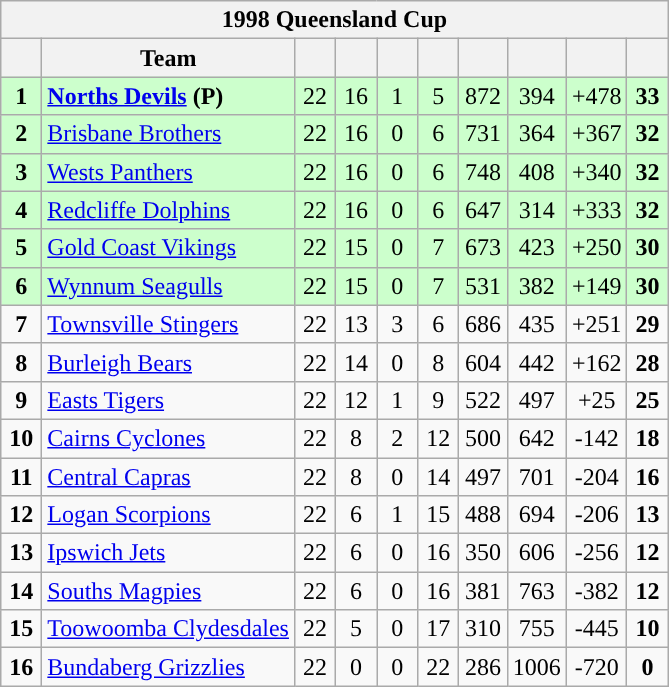<table class="wikitable" style="text-align:center;">
<tr>
<th colspan="11">1998 Queensland Cup</th>
</tr>
<tr>
<th width="20"></th>
<th>Team</th>
<th width="20"></th>
<th width="20"></th>
<th width="20"></th>
<th width="20"></th>
<th width="25"></th>
<th width="25"></th>
<th width="30"></th>
<th width="20"></th>
</tr>
<tr style="background: #ccffcc;">
<td><strong>1</strong></td>
<td style="text-align:left;"> <strong><a href='#'>Norths Devils</a> (P)</strong></td>
<td>22</td>
<td>16</td>
<td>1</td>
<td>5</td>
<td>872</td>
<td>394</td>
<td>+478</td>
<td><strong>33</strong></td>
</tr>
<tr style="background: #ccffcc;">
<td><strong>2</strong></td>
<td style="text-align:left;"> <a href='#'>Brisbane Brothers</a></td>
<td>22</td>
<td>16</td>
<td>0</td>
<td>6</td>
<td>731</td>
<td>364</td>
<td>+367</td>
<td><strong>32</strong></td>
</tr>
<tr style="background: #ccffcc;">
<td><strong>3</strong></td>
<td style="text-align:left;"> <a href='#'>Wests Panthers</a></td>
<td>22</td>
<td>16</td>
<td>0</td>
<td>6</td>
<td>748</td>
<td>408</td>
<td>+340</td>
<td><strong>32</strong></td>
</tr>
<tr style="background: #ccffcc;">
<td><strong>4</strong></td>
<td style="text-align:left;"> <a href='#'>Redcliffe Dolphins</a></td>
<td>22</td>
<td>16</td>
<td>0</td>
<td>6</td>
<td>647</td>
<td>314</td>
<td>+333</td>
<td><strong>32</strong></td>
</tr>
<tr style="background: #ccffcc;">
<td><strong>5</strong></td>
<td style="text-align:left;"> <a href='#'>Gold Coast Vikings</a></td>
<td>22</td>
<td>15</td>
<td>0</td>
<td>7</td>
<td>673</td>
<td>423</td>
<td>+250</td>
<td><strong>30</strong></td>
</tr>
<tr style="background: #ccffcc;">
<td><strong>6</strong></td>
<td style="text-align:left;"> <a href='#'>Wynnum Seagulls</a></td>
<td>22</td>
<td>15</td>
<td>0</td>
<td>7</td>
<td>531</td>
<td>382</td>
<td>+149</td>
<td><strong>30</strong></td>
</tr>
<tr style="background:">
<td><strong>7</strong></td>
<td style="text-align:left;"> <a href='#'>Townsville Stingers</a></td>
<td>22</td>
<td>13</td>
<td>3</td>
<td>6</td>
<td>686</td>
<td>435</td>
<td>+251</td>
<td><strong>29</strong></td>
</tr>
<tr style="background:">
<td><strong>8</strong></td>
<td style="text-align:left;"> <a href='#'>Burleigh Bears</a></td>
<td>22</td>
<td>14</td>
<td>0</td>
<td>8</td>
<td>604</td>
<td>442</td>
<td>+162</td>
<td><strong>28</strong></td>
</tr>
<tr style="background:">
<td><strong>9</strong></td>
<td style="text-align:left;"> <a href='#'>Easts Tigers</a></td>
<td>22</td>
<td>12</td>
<td>1</td>
<td>9</td>
<td>522</td>
<td>497</td>
<td>+25</td>
<td><strong>25</strong></td>
</tr>
<tr style="background:">
<td><strong>10</strong></td>
<td style="text-align:left;"> <a href='#'>Cairns Cyclones</a></td>
<td>22</td>
<td>8</td>
<td>2</td>
<td>12</td>
<td>500</td>
<td>642</td>
<td>-142</td>
<td><strong>18</strong></td>
</tr>
<tr style="background:">
<td><strong>11</strong></td>
<td style="text-align:left;"> <a href='#'>Central Capras</a></td>
<td>22</td>
<td>8</td>
<td>0</td>
<td>14</td>
<td>497</td>
<td>701</td>
<td>-204</td>
<td><strong>16</strong></td>
</tr>
<tr style="background:">
<td><strong>12</strong></td>
<td style="text-align:left;"> <a href='#'>Logan Scorpions</a></td>
<td>22</td>
<td>6</td>
<td>1</td>
<td>15</td>
<td>488</td>
<td>694</td>
<td>-206</td>
<td><strong>13</strong></td>
</tr>
<tr style="background:">
<td><strong>13</strong></td>
<td style="text-align:left;"> <a href='#'>Ipswich Jets</a></td>
<td>22</td>
<td>6</td>
<td>0</td>
<td>16</td>
<td>350</td>
<td>606</td>
<td>-256</td>
<td><strong>12</strong></td>
</tr>
<tr style="background:">
<td><strong>14</strong></td>
<td style="text-align:left;"> <a href='#'>Souths Magpies</a></td>
<td>22</td>
<td>6</td>
<td>0</td>
<td>16</td>
<td>381</td>
<td>763</td>
<td>-382</td>
<td><strong>12</strong></td>
</tr>
<tr style="background:">
<td><strong>15</strong></td>
<td style="text-align:left;"> <a href='#'>Toowoomba Clydesdales</a></td>
<td>22</td>
<td>5</td>
<td>0</td>
<td>17</td>
<td>310</td>
<td>755</td>
<td>-445</td>
<td><strong>10</strong></td>
</tr>
<tr style="background:">
<td><strong>16</strong></td>
<td style="text-align:left;"> <a href='#'>Bundaberg Grizzlies</a></td>
<td>22</td>
<td>0</td>
<td>0</td>
<td>22</td>
<td>286</td>
<td>1006</td>
<td>-720</td>
<td><strong>0</strong></td>
</tr>
</table>
